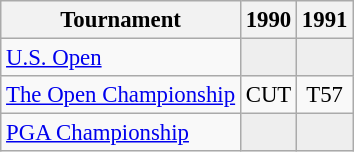<table class="wikitable" style="font-size:95%;text-align:center;">
<tr>
<th>Tournament</th>
<th>1990</th>
<th>1991</th>
</tr>
<tr>
<td align=left><a href='#'>U.S. Open</a></td>
<td style="background:#eeeeee;"></td>
<td style="background:#eeeeee;"></td>
</tr>
<tr>
<td align=left><a href='#'>The Open Championship</a></td>
<td>CUT</td>
<td>T57</td>
</tr>
<tr>
<td align=left><a href='#'>PGA Championship</a></td>
<td style="background:#eeeeee;"></td>
<td style="background:#eeeeee;"></td>
</tr>
</table>
